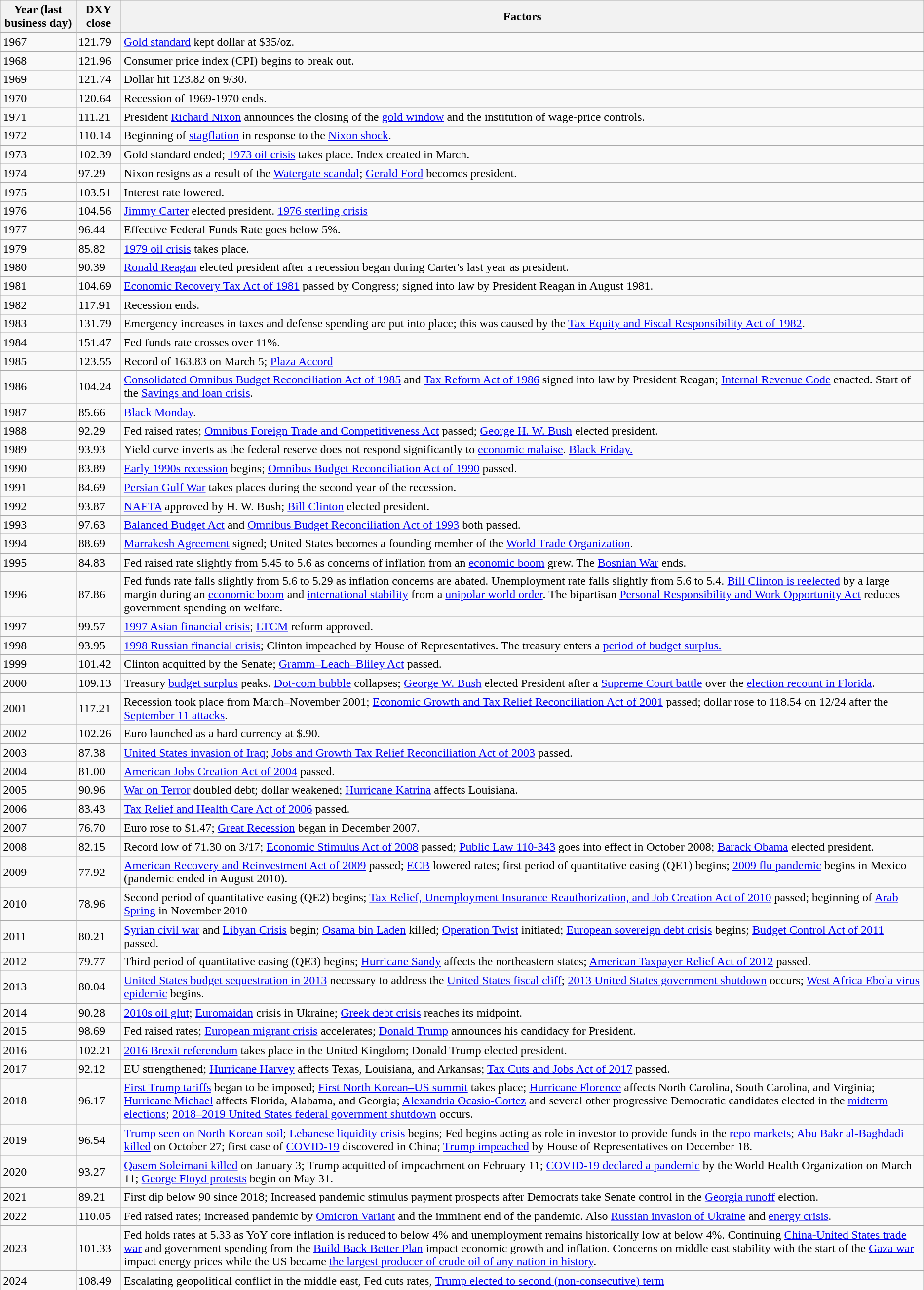<table class="wikitable">
<tr>
<th>Year (last business day)</th>
<th>DXY close</th>
<th>Factors</th>
</tr>
<tr>
<td>1967</td>
<td>121.79</td>
<td><a href='#'>Gold standard</a> kept dollar at $35/oz.</td>
</tr>
<tr>
<td>1968</td>
<td>121.96</td>
<td>Consumer price index (CPI) begins to break out.</td>
</tr>
<tr>
<td>1969</td>
<td>121.74</td>
<td>Dollar hit 123.82 on 9/30.</td>
</tr>
<tr>
<td>1970</td>
<td>120.64</td>
<td>Recession of 1969-1970 ends.</td>
</tr>
<tr>
<td>1971</td>
<td>111.21</td>
<td>President <a href='#'>Richard Nixon</a> announces the closing of the <a href='#'>gold window</a> and the institution of wage-price controls.</td>
</tr>
<tr>
<td>1972</td>
<td>110.14</td>
<td>Beginning of <a href='#'>stagflation</a> in response to the <a href='#'>Nixon shock</a>.</td>
</tr>
<tr>
<td>1973</td>
<td>102.39</td>
<td>Gold standard ended; <a href='#'>1973 oil crisis</a> takes place. Index created in March.</td>
</tr>
<tr>
<td>1974</td>
<td>97.29</td>
<td>Nixon resigns as a result of the <a href='#'>Watergate scandal</a>; <a href='#'>Gerald Ford</a> becomes president.</td>
</tr>
<tr>
<td>1975</td>
<td>103.51</td>
<td>Interest rate lowered.</td>
</tr>
<tr>
<td>1976</td>
<td>104.56</td>
<td><a href='#'>Jimmy Carter</a> elected president. <a href='#'>1976 sterling crisis</a></td>
</tr>
<tr>
<td>1977</td>
<td>96.44</td>
<td>Effective Federal Funds Rate goes below 5%.</td>
</tr>
<tr>
<td>1979</td>
<td>85.82</td>
<td><a href='#'>1979 oil crisis</a> takes place.</td>
</tr>
<tr>
<td>1980</td>
<td>90.39</td>
<td><a href='#'>Ronald Reagan</a> elected president after a recession began during Carter's last year as president.</td>
</tr>
<tr>
<td>1981</td>
<td>104.69</td>
<td><a href='#'>Economic Recovery Tax Act of 1981</a> passed by Congress; signed into law by President Reagan in August 1981.</td>
</tr>
<tr>
<td>1982</td>
<td>117.91</td>
<td>Recession ends.</td>
</tr>
<tr>
<td>1983</td>
<td>131.79</td>
<td>Emergency increases in taxes and defense spending are put into place; this was caused by the <a href='#'>Tax Equity and Fiscal Responsibility Act of 1982</a>.</td>
</tr>
<tr>
<td>1984</td>
<td>151.47</td>
<td>Fed funds rate crosses over 11%.</td>
</tr>
<tr>
<td>1985</td>
<td>123.55</td>
<td>Record of 163.83 on March 5; <a href='#'>Plaza Accord</a></td>
</tr>
<tr>
<td>1986</td>
<td>104.24</td>
<td><a href='#'>Consolidated Omnibus Budget Reconciliation Act of 1985</a> and <a href='#'>Tax Reform Act of 1986</a> signed into law by President Reagan; <a href='#'>Internal Revenue Code</a> enacted. Start of the <a href='#'>Savings and loan crisis</a>.</td>
</tr>
<tr>
<td>1987</td>
<td>85.66</td>
<td><a href='#'>Black Monday</a>.</td>
</tr>
<tr>
<td>1988</td>
<td>92.29</td>
<td>Fed raised rates; <a href='#'>Omnibus Foreign Trade and Competitiveness Act</a> passed; <a href='#'>George H. W. Bush</a> elected president.</td>
</tr>
<tr>
<td>1989</td>
<td>93.93</td>
<td>Yield curve inverts as the federal reserve does not respond significantly to <a href='#'>economic malaise</a>. <a href='#'>Black Friday.</a></td>
</tr>
<tr>
<td>1990</td>
<td>83.89</td>
<td><a href='#'>Early 1990s recession</a> begins; <a href='#'>Omnibus Budget Reconciliation Act of 1990</a> passed.</td>
</tr>
<tr>
<td>1991</td>
<td>84.69</td>
<td><a href='#'>Persian Gulf War</a> takes places during the second year of the recession.</td>
</tr>
<tr>
<td>1992</td>
<td>93.87</td>
<td><a href='#'>NAFTA</a> approved by H. W. Bush; <a href='#'>Bill Clinton</a> elected president.</td>
</tr>
<tr>
<td>1993</td>
<td>97.63</td>
<td><a href='#'>Balanced Budget Act</a> and <a href='#'>Omnibus Budget Reconciliation Act of 1993</a> both passed.</td>
</tr>
<tr>
<td>1994</td>
<td>88.69</td>
<td><a href='#'>Marrakesh Agreement</a> signed; United States becomes a founding member of the <a href='#'>World Trade Organization</a>.</td>
</tr>
<tr>
<td>1995</td>
<td>84.83</td>
<td>Fed raised rate slightly from 5.45 to 5.6 as concerns of inflation from an <a href='#'>economic boom</a> grew. The <a href='#'>Bosnian War</a> ends.</td>
</tr>
<tr>
<td>1996</td>
<td>87.86</td>
<td>Fed funds rate falls slightly from 5.6 to 5.29 as inflation concerns are abated. Unemployment rate falls slightly from 5.6 to 5.4. <a href='#'>Bill Clinton is reelected</a> by a large margin during an <a href='#'>economic boom</a> and <a href='#'>international stability</a> from a <a href='#'>unipolar world order</a>. The bipartisan <a href='#'>Personal Responsibility and Work Opportunity Act</a> reduces government spending on welfare.</td>
</tr>
<tr>
<td>1997</td>
<td>99.57</td>
<td><a href='#'>1997 Asian financial crisis</a>; <a href='#'>LTCM</a> reform approved.</td>
</tr>
<tr>
<td>1998</td>
<td>93.95</td>
<td><a href='#'>1998 Russian financial crisis</a>; Clinton impeached by House of Representatives. The treasury enters a <a href='#'>period of budget surplus.</a></td>
</tr>
<tr>
<td>1999</td>
<td>101.42</td>
<td>Clinton acquitted by the Senate; <a href='#'>Gramm–Leach–Bliley Act</a> passed.</td>
</tr>
<tr>
<td>2000</td>
<td>109.13</td>
<td>Treasury <a href='#'>budget surplus</a> peaks. <a href='#'>Dot-com bubble</a> collapses; <a href='#'>George W. Bush</a> elected President after a <a href='#'>Supreme Court battle</a> over the <a href='#'>election recount in Florida</a>.</td>
</tr>
<tr>
<td>2001</td>
<td>117.21</td>
<td>Recession took place from March–November 2001; <a href='#'>Economic Growth and Tax Relief Reconciliation Act of 2001</a> passed; dollar rose to 118.54 on 12/24 after the <a href='#'>September 11 attacks</a>.</td>
</tr>
<tr>
<td>2002</td>
<td>102.26</td>
<td>Euro launched as a hard currency at $.90.</td>
</tr>
<tr>
<td>2003</td>
<td>87.38</td>
<td><a href='#'>United States invasion of Iraq</a>; <a href='#'>Jobs and Growth Tax Relief Reconciliation Act of 2003</a> passed.</td>
</tr>
<tr>
<td>2004</td>
<td>81.00</td>
<td><a href='#'>American Jobs Creation Act of 2004</a> passed.</td>
</tr>
<tr>
<td>2005</td>
<td>90.96</td>
<td><a href='#'>War on Terror</a> doubled debt; dollar weakened; <a href='#'>Hurricane Katrina</a> affects Louisiana.</td>
</tr>
<tr>
<td>2006</td>
<td>83.43</td>
<td><a href='#'>Tax Relief and Health Care Act of 2006</a> passed.</td>
</tr>
<tr>
<td>2007</td>
<td>76.70</td>
<td>Euro rose to $1.47; <a href='#'>Great Recession</a> began in December 2007.</td>
</tr>
<tr>
<td>2008</td>
<td>82.15</td>
<td>Record low of 71.30 on 3/17; <a href='#'>Economic Stimulus Act of 2008</a> passed; <a href='#'>Public Law 110-343</a> goes into effect in October 2008; <a href='#'>Barack Obama</a> elected president.</td>
</tr>
<tr>
<td>2009</td>
<td>77.92</td>
<td><a href='#'>American Recovery and Reinvestment Act of 2009</a> passed; <a href='#'>ECB</a> lowered rates; first period of quantitative easing (QE1) begins; <a href='#'>2009 flu pandemic</a> begins in Mexico (pandemic ended in August 2010).</td>
</tr>
<tr>
<td>2010</td>
<td>78.96</td>
<td>Second period of quantitative easing (QE2) begins; <a href='#'>Tax Relief, Unemployment Insurance Reauthorization, and Job Creation Act of 2010</a> passed; beginning of <a href='#'>Arab Spring</a> in November 2010</td>
</tr>
<tr>
<td>2011</td>
<td>80.21</td>
<td><a href='#'>Syrian civil war</a> and <a href='#'>Libyan Crisis</a> begin; <a href='#'>Osama bin Laden</a> killed; <a href='#'>Operation Twist</a> initiated; <a href='#'>European sovereign debt crisis</a> begins; <a href='#'>Budget Control Act of 2011</a> passed.</td>
</tr>
<tr>
<td>2012</td>
<td>79.77</td>
<td>Third period of quantitative easing (QE3) begins; <a href='#'>Hurricane Sandy</a> affects the northeastern states; <a href='#'>American Taxpayer Relief Act of 2012</a> passed.</td>
</tr>
<tr>
<td>2013</td>
<td>80.04</td>
<td><a href='#'>United States budget sequestration in 2013</a> necessary to address the <a href='#'>United States fiscal cliff</a>; <a href='#'>2013 United States government shutdown</a> occurs; <a href='#'>West Africa Ebola virus epidemic</a> begins.</td>
</tr>
<tr>
<td>2014</td>
<td>90.28</td>
<td><a href='#'>2010s oil glut</a>; <a href='#'>Euromaidan</a> crisis in Ukraine; <a href='#'>Greek debt crisis</a> reaches its midpoint.</td>
</tr>
<tr>
<td>2015</td>
<td>98.69</td>
<td>Fed raised rates; <a href='#'>European migrant crisis</a> accelerates; <a href='#'>Donald Trump</a> announces his candidacy for President.</td>
</tr>
<tr>
<td>2016</td>
<td>102.21</td>
<td><a href='#'>2016 Brexit referendum</a> takes place in the United Kingdom; Donald Trump elected president.</td>
</tr>
<tr>
<td>2017</td>
<td>92.12</td>
<td>EU strengthened; <a href='#'>Hurricane Harvey</a> affects Texas, Louisiana, and Arkansas; <a href='#'>Tax Cuts and Jobs Act of 2017</a> passed.</td>
</tr>
<tr>
<td>2018</td>
<td>96.17</td>
<td><a href='#'>First Trump tariffs</a> began to be imposed; <a href='#'>First North Korean–US summit</a> takes place; <a href='#'>Hurricane Florence</a> affects North Carolina, South Carolina, and Virginia; <a href='#'>Hurricane Michael</a> affects Florida, Alabama, and Georgia; <a href='#'>Alexandria Ocasio-Cortez</a> and several other progressive Democratic candidates elected in the <a href='#'>midterm elections</a>; <a href='#'>2018–2019 United States federal government shutdown</a> occurs.</td>
</tr>
<tr>
<td>2019</td>
<td>96.54</td>
<td><a href='#'>Trump seen on North Korean soil</a>; <a href='#'>Lebanese liquidity crisis</a> begins; Fed begins acting as role in investor to provide funds in the <a href='#'>repo markets</a>; <a href='#'>Abu Bakr al-Baghdadi killed</a> on October 27; first case of <a href='#'>COVID-19</a> discovered in China; <a href='#'>Trump impeached</a> by House of Representatives on December 18.</td>
</tr>
<tr>
<td>2020</td>
<td>93.27</td>
<td><a href='#'>Qasem Soleimani killed</a> on January 3; Trump acquitted of impeachment on February 11; <a href='#'>COVID-19 declared a pandemic</a> by the World Health Organization on March 11; <a href='#'>George Floyd protests</a> begin on May 31.</td>
</tr>
<tr>
<td>2021</td>
<td>89.21</td>
<td>First dip below 90 since 2018; Increased pandemic stimulus payment prospects after Democrats take Senate control in the <a href='#'>Georgia runoff</a> election.</td>
</tr>
<tr>
<td>2022</td>
<td>110.05</td>
<td>Fed raised rates; increased pandemic by <a href='#'>Omicron Variant</a> and the imminent end of the pandemic. Also <a href='#'>Russian invasion of Ukraine</a> and <a href='#'>energy crisis</a>.</td>
</tr>
<tr>
<td>2023</td>
<td>101.33</td>
<td>Fed holds rates at 5.33 as YoY core inflation is reduced to below 4% and unemployment remains historically low at below 4%. Continuing <a href='#'>China-United States trade war</a> and government spending from the <a href='#'>Build Back Better Plan</a> impact economic growth and inflation. Concerns on middle east stability with the start of the <a href='#'>Gaza war</a> impact energy prices while the US became <a href='#'>the largest producer of crude oil of any nation in history</a>.</td>
</tr>
<tr>
<td>2024</td>
<td>108.49</td>
<td>Escalating geopolitical conflict in the middle east, Fed cuts rates, <a href='#'>Trump elected to second (non-consecutive) term</a></td>
</tr>
</table>
